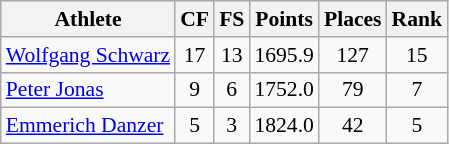<table class="wikitable" border="1" style="font-size:90%">
<tr>
<th>Athlete</th>
<th>CF</th>
<th>FS</th>
<th>Points</th>
<th>Places</th>
<th>Rank</th>
</tr>
<tr align=center>
<td align=left><a href='#'>Wolfgang Schwarz</a></td>
<td>17</td>
<td>13</td>
<td>1695.9</td>
<td>127</td>
<td>15</td>
</tr>
<tr align=center>
<td align=left><a href='#'>Peter Jonas</a></td>
<td>9</td>
<td>6</td>
<td>1752.0</td>
<td>79</td>
<td>7</td>
</tr>
<tr align=center>
<td align=left><a href='#'>Emmerich Danzer</a></td>
<td>5</td>
<td>3</td>
<td>1824.0</td>
<td>42</td>
<td>5</td>
</tr>
</table>
